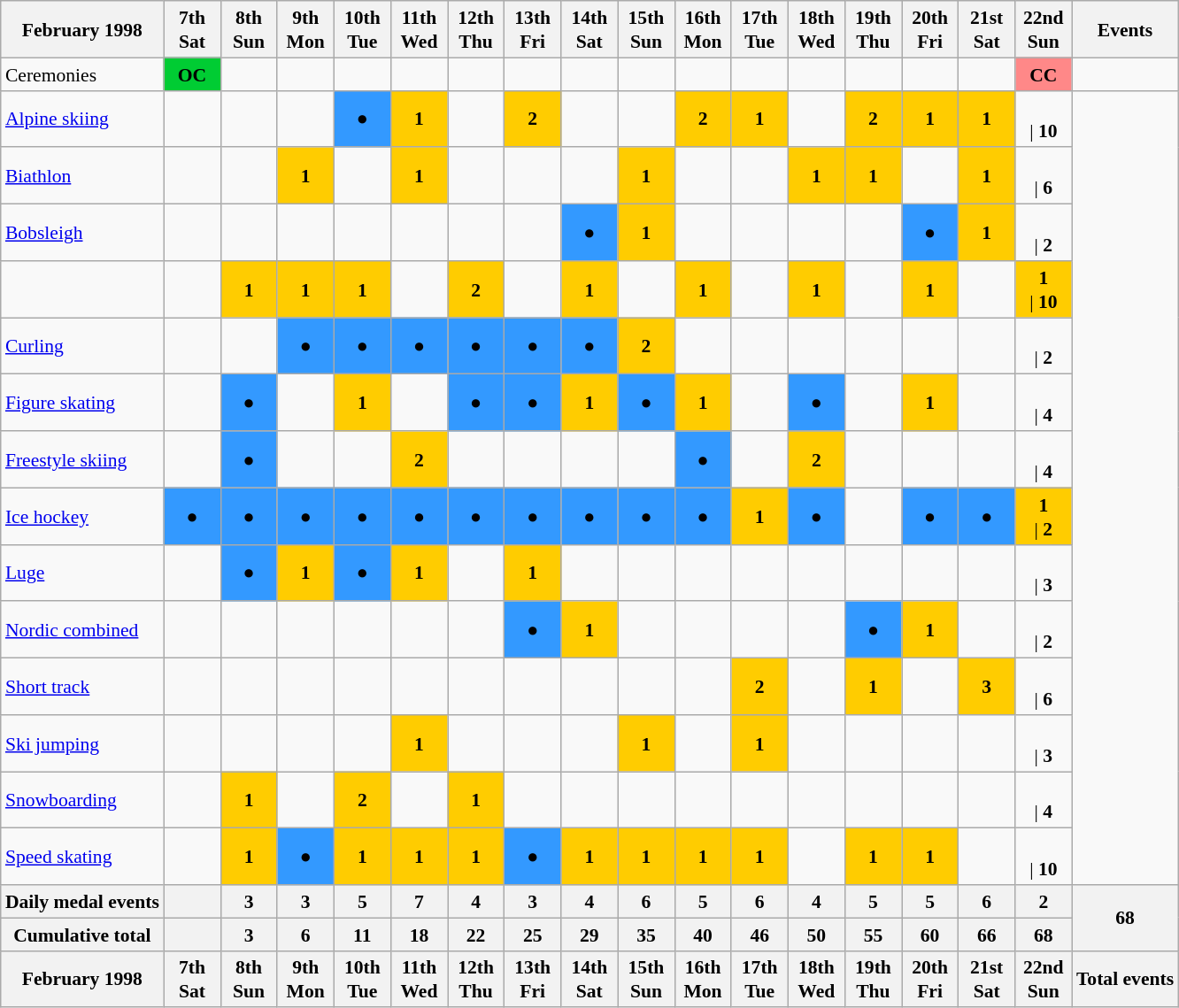<table class="wikitable" style="margin:0.5em auto; font-size:90%; line-height:1.25em;">
<tr>
<th colspan=2>February 1998</th>
<th style="width:2.5em">7th<br>Sat</th>
<th style="width:2.5em">8th<br>Sun</th>
<th style="width:2.5em">9th<br>Mon</th>
<th style="width:2.5em">10th<br>Tue</th>
<th style="width:2.5em">11th<br>Wed</th>
<th style="width:2.5em">12th<br>Thu</th>
<th style="width:2.5em">13th<br>Fri</th>
<th style="width:2.5em">14th<br>Sat</th>
<th style="width:2.5em">15th<br>Sun</th>
<th style="width:2.5em">16th<br>Mon</th>
<th style="width:2.5em">17th<br>Tue</th>
<th style="width:2.5em">18th<br>Wed</th>
<th style="width:2.5em">19th<br>Thu</th>
<th style="width:2.5em">20th<br>Fri</th>
<th style="width:2.5em">21st<br>Sat</th>
<th style="width:2.5em">22nd<br>Sun</th>
<th>Events</th>
</tr>
<tr>
<td colspan=2> Ceremonies</td>
<td style="background-color:#00cc33;text-align:center;"><strong>OC</strong></td>
<td></td>
<td></td>
<td></td>
<td></td>
<td></td>
<td></td>
<td></td>
<td></td>
<td></td>
<td></td>
<td></td>
<td></td>
<td></td>
<td></td>
<td style="background-color:#FF8888;text-align:center;"><strong>CC</strong></td>
<td></td>
</tr>
<tr align="center">
<td colspan=2 align="left"> <a href='#'>Alpine skiing</a></td>
<td></td>
<td></td>
<td></td>
<td style="background-color:#3399ff;">●</td>
<td style="background-color:#ffcc00;"><strong>1</strong></td>
<td></td>
<td style="background-color:#ffcc00;"><strong>2</strong></td>
<td></td>
<td></td>
<td style="background-color:#ffcc00;"><strong>2</strong></td>
<td style="background-color:#ffcc00;"><strong>1</strong></td>
<td></td>
<td style="background-color:#ffcc00;"><strong>2</strong></td>
<td style="background-color:#ffcc00;"><strong>1</strong></td>
<td style="background-color:#ffcc00;"><strong>1</strong></td>
<td><br>| <strong>10</strong></td>
</tr>
<tr align="center">
<td colspan=2 align="left"> <a href='#'>Biathlon</a></td>
<td></td>
<td></td>
<td style="background-color:#ffcc00;"><strong>1</strong></td>
<td></td>
<td style="background-color:#ffcc00;"><strong>1</strong></td>
<td></td>
<td></td>
<td></td>
<td style="background-color:#ffcc00;"><strong>1</strong></td>
<td></td>
<td></td>
<td style="background-color:#ffcc00;"><strong>1</strong></td>
<td style="background-color:#ffcc00;"><strong>1</strong></td>
<td></td>
<td style="background-color:#ffcc00;"><strong>1</strong></td>
<td><br>| <strong>6</strong></td>
</tr>
<tr align="center">
<td colspan=2 align="left"> <a href='#'>Bobsleigh</a></td>
<td></td>
<td></td>
<td></td>
<td></td>
<td></td>
<td></td>
<td></td>
<td style="background-color:#3399ff;">●</td>
<td style="background-color:#ffcc00;"><strong>1</strong></td>
<td></td>
<td></td>
<td></td>
<td></td>
<td style="background-color:#3399ff;">●</td>
<td style="background-color:#ffcc00;"><strong>1</strong></td>
<td><br>| <strong>2</strong></td>
</tr>
<tr align="center">
<td colspan=2 align="left"></td>
<td></td>
<td style="background-color:#ffcc00;"><strong>1</strong></td>
<td style="background-color:#ffcc00;"><strong>1</strong></td>
<td style="background-color:#ffcc00;"><strong>1</strong></td>
<td></td>
<td style="background-color:#ffcc00;"><strong>2</strong></td>
<td></td>
<td style="background-color:#ffcc00;"><strong>1</strong></td>
<td></td>
<td style="background-color:#ffcc00;"><strong>1</strong></td>
<td></td>
<td style="background-color:#ffcc00;"><strong>1</strong></td>
<td></td>
<td style="background-color:#ffcc00;"><strong>1</strong></td>
<td></td>
<td style="background-color:#ffcc00;"><strong>1</strong><br>| <strong>10</strong></td>
</tr>
<tr align="center">
<td colspan=2 align="left"> <a href='#'>Curling</a></td>
<td></td>
<td></td>
<td style="background-color:#3399ff;">●</td>
<td style="background-color:#3399ff;">●</td>
<td style="background-color:#3399ff;">●</td>
<td style="background-color:#3399ff;">●</td>
<td style="background-color:#3399ff;">●</td>
<td style="background-color:#3399ff;">●</td>
<td style="background-color:#ffcc00;"><strong>2</strong></td>
<td></td>
<td></td>
<td></td>
<td></td>
<td></td>
<td></td>
<td><br>| <strong>2</strong></td>
</tr>
<tr align="center">
<td colspan=2 align="left"> <a href='#'>Figure skating</a></td>
<td></td>
<td style="background-color:#3399ff;">●</td>
<td></td>
<td style="background-color:#ffcc00;"><strong>1</strong></td>
<td></td>
<td style="background-color:#3399ff;">●</td>
<td style="background-color:#3399ff;">●</td>
<td style="background-color:#ffcc00;"><strong>1</strong></td>
<td style="background-color:#3399ff;">●</td>
<td style="background-color:#ffcc00;"><strong>1</strong></td>
<td></td>
<td style="background-color:#3399ff;">●</td>
<td></td>
<td style="background-color:#ffcc00;"><strong>1</strong></td>
<td></td>
<td><br>| <strong>4</strong></td>
</tr>
<tr align="center">
<td colspan=2 align="left"> <a href='#'>Freestyle skiing</a></td>
<td></td>
<td style="background-color:#3399ff;">●</td>
<td></td>
<td></td>
<td style="background-color:#ffcc00;"><strong>2</strong></td>
<td></td>
<td></td>
<td></td>
<td></td>
<td style="background-color:#3399ff;">●</td>
<td></td>
<td style="background-color:#ffcc00;"><strong>2</strong></td>
<td></td>
<td></td>
<td></td>
<td><br>| <strong>4</strong></td>
</tr>
<tr align="center">
<td colspan=2 align="left"> <a href='#'>Ice hockey</a></td>
<td style="background-color:#3399ff;">●</td>
<td style="background-color:#3399ff;">●</td>
<td style="background-color:#3399ff;">●</td>
<td style="background-color:#3399ff;">●</td>
<td style="background-color:#3399ff;">●</td>
<td style="background-color:#3399ff;">●</td>
<td style="background-color:#3399ff;">●</td>
<td style="background-color:#3399ff;">●</td>
<td style="background-color:#3399ff;">●</td>
<td style="background-color:#3399ff;">●</td>
<td style="background-color:#ffcc00;"><strong>1</strong></td>
<td style="background-color:#3399ff;">●</td>
<td></td>
<td style="background-color:#3399ff;">●</td>
<td style="background-color:#3399ff;">●</td>
<td style="background-color:#ffcc00;"><strong>1</strong><br>| <strong>2</strong></td>
</tr>
<tr align="center">
<td colspan=2 align="left"> <a href='#'>Luge</a></td>
<td></td>
<td style="background-color:#3399ff;">●</td>
<td style="background-color:#ffcc00;"><strong>1</strong></td>
<td style="background-color:#3399ff;">●</td>
<td style="background-color:#ffcc00;"><strong>1</strong></td>
<td></td>
<td style="background-color:#ffcc00;"><strong>1</strong></td>
<td></td>
<td></td>
<td></td>
<td></td>
<td></td>
<td></td>
<td></td>
<td></td>
<td><br>| <strong>3</strong></td>
</tr>
<tr align="center">
<td colspan=2 align="left"> <a href='#'>Nordic combined</a></td>
<td></td>
<td></td>
<td></td>
<td></td>
<td></td>
<td></td>
<td style="background-color:#3399ff;">●</td>
<td style="background-color:#ffcc00;"><strong>1</strong></td>
<td></td>
<td></td>
<td></td>
<td></td>
<td style="background-color:#3399ff;">●</td>
<td style="background-color:#ffcc00;"><strong>1</strong></td>
<td></td>
<td><br>| <strong>2</strong></td>
</tr>
<tr align="center">
<td colspan=2 align="left"> <a href='#'>Short track</a></td>
<td></td>
<td></td>
<td></td>
<td></td>
<td></td>
<td></td>
<td></td>
<td></td>
<td></td>
<td></td>
<td style="background-color:#ffcc00;"><strong>2</strong></td>
<td></td>
<td style="background-color:#ffcc00;"><strong>1</strong></td>
<td></td>
<td style="background-color:#ffcc00;"><strong>3</strong></td>
<td><br>| <strong>6</strong></td>
</tr>
<tr align="center">
<td colspan=2 align="left"> <a href='#'>Ski jumping</a></td>
<td></td>
<td></td>
<td></td>
<td></td>
<td style="background-color:#ffcc00;"><strong>1</strong></td>
<td></td>
<td></td>
<td></td>
<td style="background-color:#ffcc00;"><strong>1</strong></td>
<td></td>
<td style="background-color:#ffcc00;"><strong>1</strong></td>
<td></td>
<td></td>
<td></td>
<td></td>
<td><br>| <strong>3</strong></td>
</tr>
<tr align="center">
<td colspan=2 align="left"> <a href='#'>Snowboarding</a></td>
<td></td>
<td style="background-color:#ffcc00;"><strong>1</strong></td>
<td></td>
<td style="background-color:#ffcc00;"><strong>2</strong></td>
<td></td>
<td style="background-color:#ffcc00;"><strong>1</strong></td>
<td></td>
<td></td>
<td></td>
<td></td>
<td></td>
<td></td>
<td></td>
<td></td>
<td></td>
<td><br>| <strong>4</strong></td>
</tr>
<tr align="center">
<td colspan=2 align="left"> <a href='#'>Speed skating</a></td>
<td></td>
<td style="background-color:#ffcc00;"><strong>1</strong></td>
<td style="background-color:#3399ff;">●</td>
<td style="background-color:#ffcc00;"><strong>1</strong></td>
<td style="background-color:#ffcc00;"><strong>1</strong></td>
<td style="background-color:#ffcc00;"><strong>1</strong></td>
<td style="background-color:#3399ff;">●</td>
<td style="background-color:#ffcc00;"><strong>1</strong></td>
<td style="background-color:#ffcc00;"><strong>1</strong></td>
<td style="background-color:#ffcc00;"><strong>1</strong></td>
<td style="background-color:#ffcc00;"><strong>1</strong></td>
<td></td>
<td style="background-color:#ffcc00;"><strong>1</strong></td>
<td style="background-color:#ffcc00;"><strong>1</strong></td>
<td></td>
<td><br>| <strong>10</strong></td>
</tr>
<tr>
<th colspan=2>Daily medal events</th>
<th></th>
<th>3</th>
<th>3</th>
<th>5</th>
<th>7</th>
<th>4</th>
<th>3</th>
<th>4</th>
<th>6</th>
<th>5</th>
<th>6</th>
<th>4</th>
<th>5</th>
<th>5</th>
<th>6</th>
<th>2</th>
<th rowspan=2>68</th>
</tr>
<tr>
<th colspan=2>Cumulative total</th>
<th></th>
<th>3</th>
<th>6</th>
<th>11</th>
<th>18</th>
<th>22</th>
<th>25</th>
<th>29</th>
<th>35</th>
<th>40</th>
<th>46</th>
<th>50</th>
<th>55</th>
<th>60</th>
<th>66</th>
<th>68</th>
</tr>
<tr>
<th colspan=2>February 1998</th>
<th style="width:2.5em">7th<br>Sat</th>
<th style="width:2.5em">8th<br>Sun</th>
<th style="width:2.5em">9th<br>Mon</th>
<th style="width:2.5em">10th<br>Tue</th>
<th style="width:2.5em">11th<br>Wed</th>
<th style="width:2.5em">12th<br>Thu</th>
<th style="width:2.5em">13th<br>Fri</th>
<th style="width:2.5em">14th<br>Sat</th>
<th style="width:2.5em">15th<br>Sun</th>
<th style="width:2.5em">16th<br>Mon</th>
<th style="width:2.5em">17th<br>Tue</th>
<th style="width:2.5em">18th<br>Wed</th>
<th style="width:2.5em">19th<br>Thu</th>
<th style="width:2.5em">20th<br>Fri</th>
<th style="width:2.5em">21st<br>Sat</th>
<th style="width:2.5em">22nd<br>Sun</th>
<th>Total events</th>
</tr>
</table>
